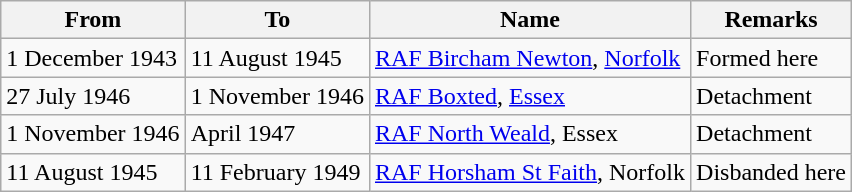<table class="wikitable">
<tr>
<th>From</th>
<th>To</th>
<th>Name</th>
<th>Remarks</th>
</tr>
<tr>
<td>1 December 1943</td>
<td>11 August 1945</td>
<td><a href='#'>RAF Bircham Newton</a>, <a href='#'>Norfolk</a></td>
<td>Formed here</td>
</tr>
<tr>
<td>27 July 1946</td>
<td>1 November 1946</td>
<td><a href='#'>RAF Boxted</a>, <a href='#'>Essex</a></td>
<td>Detachment</td>
</tr>
<tr>
<td>1 November 1946</td>
<td>April 1947</td>
<td><a href='#'>RAF North Weald</a>, Essex</td>
<td>Detachment</td>
</tr>
<tr>
<td>11 August 1945</td>
<td>11 February 1949</td>
<td><a href='#'>RAF Horsham St Faith</a>, Norfolk</td>
<td>Disbanded here</td>
</tr>
</table>
